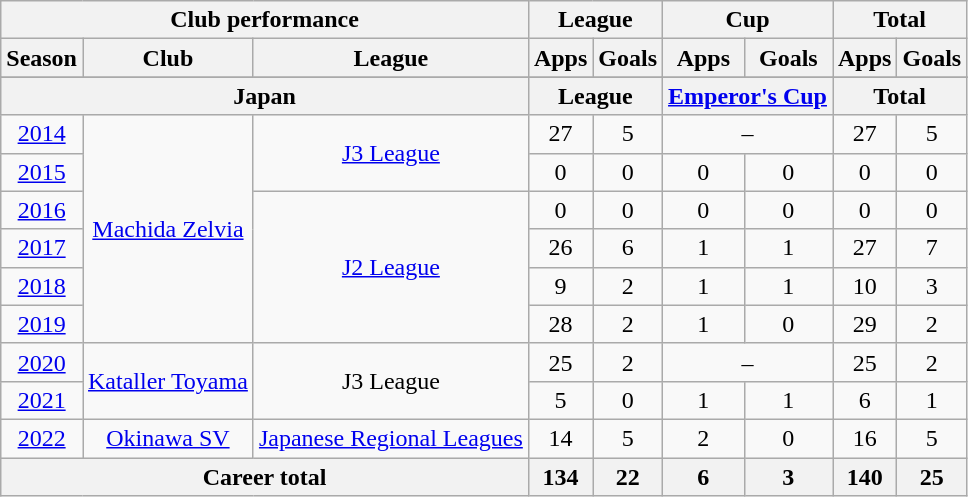<table class="wikitable" style="text-align:center">
<tr>
<th colspan=3>Club performance</th>
<th colspan=2>League</th>
<th colspan=2>Cup</th>
<th colspan=2>Total</th>
</tr>
<tr>
<th>Season</th>
<th>Club</th>
<th>League</th>
<th>Apps</th>
<th>Goals</th>
<th>Apps</th>
<th>Goals</th>
<th>Apps</th>
<th>Goals</th>
</tr>
<tr>
</tr>
<tr>
<th colspan=3>Japan</th>
<th colspan=2>League</th>
<th colspan=2><a href='#'>Emperor's Cup</a></th>
<th colspan=2>Total</th>
</tr>
<tr>
<td><a href='#'>2014</a></td>
<td rowspan="6"><a href='#'>Machida Zelvia</a></td>
<td rowspan="2"><a href='#'>J3 League</a></td>
<td>27</td>
<td>5</td>
<td colspan="2">–</td>
<td>27</td>
<td>5</td>
</tr>
<tr>
<td><a href='#'>2015</a></td>
<td>0</td>
<td>0</td>
<td>0</td>
<td>0</td>
<td>0</td>
<td>0</td>
</tr>
<tr>
<td><a href='#'>2016</a></td>
<td rowspan="4"><a href='#'>J2 League</a></td>
<td>0</td>
<td>0</td>
<td>0</td>
<td>0</td>
<td>0</td>
<td>0</td>
</tr>
<tr>
<td><a href='#'>2017</a></td>
<td>26</td>
<td>6</td>
<td>1</td>
<td>1</td>
<td>27</td>
<td>7</td>
</tr>
<tr>
<td><a href='#'>2018</a></td>
<td>9</td>
<td>2</td>
<td>1</td>
<td>1</td>
<td>10</td>
<td>3</td>
</tr>
<tr>
<td><a href='#'>2019</a></td>
<td>28</td>
<td>2</td>
<td>1</td>
<td>0</td>
<td>29</td>
<td>2</td>
</tr>
<tr>
<td><a href='#'>2020</a></td>
<td rowspan="2"><a href='#'>Kataller Toyama</a></td>
<td rowspan="2">J3 League</td>
<td>25</td>
<td>2</td>
<td colspan="2">–</td>
<td>25</td>
<td>2</td>
</tr>
<tr>
<td><a href='#'>2021</a></td>
<td>5</td>
<td>0</td>
<td>1</td>
<td>1</td>
<td>6</td>
<td>1</td>
</tr>
<tr>
<td><a href='#'>2022</a></td>
<td><a href='#'>Okinawa SV</a></td>
<td><a href='#'>Japanese Regional Leagues</a></td>
<td>14</td>
<td>5</td>
<td>2</td>
<td>0</td>
<td>16</td>
<td>5</td>
</tr>
<tr>
<th colspan=3>Career total</th>
<th>134</th>
<th>22</th>
<th>6</th>
<th>3</th>
<th>140</th>
<th>25</th>
</tr>
</table>
